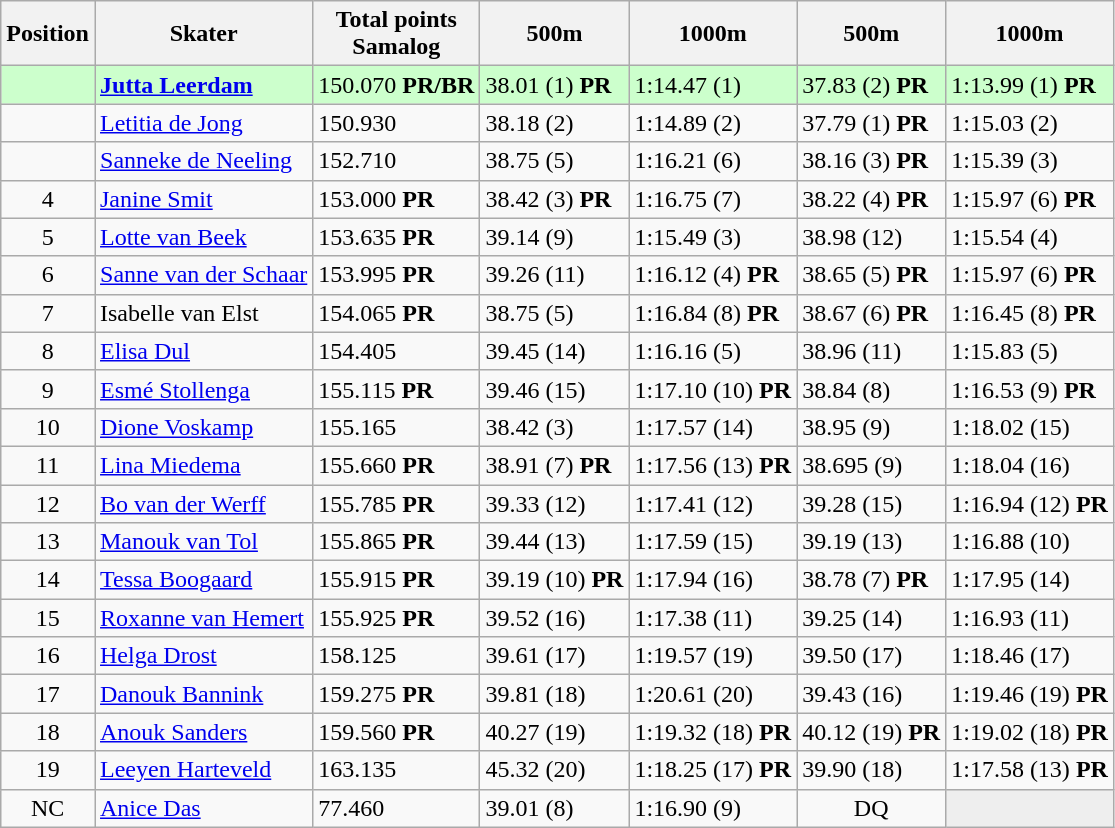<table class="wikitable">
<tr>
<th>Position</th>
<th>Skater</th>
<th>Total points <br> Samalog</th>
<th>500m</th>
<th>1000m</th>
<th>500m</th>
<th>1000m</th>
</tr>
<tr bgcolor=ccffcc>
<td style="text-align:center"></td>
<td><strong><a href='#'>Jutta Leerdam</a></strong></td>
<td>150.070 <strong>PR/BR</strong></td>
<td>38.01 (1) <strong>PR</strong></td>
<td>1:14.47 (1)</td>
<td>37.83 (2) <strong>PR</strong></td>
<td>1:13.99 (1) <strong>PR</strong></td>
</tr>
<tr>
<td style="text-align:center"></td>
<td><a href='#'>Letitia de Jong</a></td>
<td>150.930</td>
<td>38.18 (2)</td>
<td>1:14.89 (2)</td>
<td>37.79 (1) <strong>PR</strong></td>
<td>1:15.03 (2)</td>
</tr>
<tr>
<td style="text-align:center"></td>
<td><a href='#'>Sanneke de Neeling</a></td>
<td>152.710</td>
<td>38.75 (5)</td>
<td>1:16.21 (6)</td>
<td>38.16 (3) <strong>PR</strong></td>
<td>1:15.39 (3)</td>
</tr>
<tr>
<td style="text-align:center">4</td>
<td><a href='#'>Janine Smit</a></td>
<td>153.000 <strong>PR</strong></td>
<td>38.42 (3) <strong>PR</strong></td>
<td>1:16.75 (7)</td>
<td>38.22 (4) <strong>PR</strong></td>
<td>1:15.97 (6) <strong>PR</strong></td>
</tr>
<tr>
<td style="text-align:center">5</td>
<td><a href='#'>Lotte van Beek</a></td>
<td>153.635 <strong>PR</strong></td>
<td>39.14 (9)</td>
<td>1:15.49 (3)</td>
<td>38.98 (12)</td>
<td>1:15.54 (4)</td>
</tr>
<tr>
<td style="text-align:center">6</td>
<td><a href='#'>Sanne van der Schaar</a></td>
<td>153.995 <strong>PR</strong></td>
<td>39.26 (11)</td>
<td>1:16.12 (4) <strong>PR</strong></td>
<td>38.65 (5) <strong>PR</strong></td>
<td>1:15.97 (6) <strong>PR</strong></td>
</tr>
<tr>
<td style="text-align:center">7</td>
<td>Isabelle van Elst</td>
<td>154.065 <strong>PR</strong></td>
<td>38.75 (5)</td>
<td>1:16.84 (8) <strong>PR</strong></td>
<td>38.67 (6) <strong>PR</strong></td>
<td>1:16.45 (8) <strong>PR</strong></td>
</tr>
<tr>
<td style="text-align:center">8</td>
<td><a href='#'>Elisa Dul</a></td>
<td>154.405</td>
<td>39.45 (14)</td>
<td>1:16.16 (5)</td>
<td>38.96 (11)</td>
<td>1:15.83 (5)</td>
</tr>
<tr>
<td style="text-align:center">9</td>
<td><a href='#'>Esmé Stollenga</a></td>
<td>155.115 <strong>PR</strong></td>
<td>39.46 (15)</td>
<td>1:17.10 (10) <strong>PR</strong></td>
<td>38.84 (8)</td>
<td>1:16.53 (9) <strong>PR</strong></td>
</tr>
<tr>
<td style="text-align:center">10</td>
<td><a href='#'>Dione Voskamp</a></td>
<td>155.165</td>
<td>38.42 (3)</td>
<td>1:17.57 (14)</td>
<td>38.95 (9)</td>
<td>1:18.02 (15)</td>
</tr>
<tr>
<td style="text-align:center">11</td>
<td><a href='#'>Lina Miedema</a></td>
<td>155.660 <strong>PR</strong></td>
<td>38.91 (7) <strong>PR</strong></td>
<td>1:17.56 (13) <strong>PR</strong></td>
<td>38.695 (9)</td>
<td>1:18.04 (16)</td>
</tr>
<tr>
<td style="text-align:center">12</td>
<td><a href='#'>Bo van der Werff</a></td>
<td>155.785 <strong>PR</strong></td>
<td>39.33 (12)</td>
<td>1:17.41 (12)</td>
<td>39.28 (15)</td>
<td>1:16.94 (12) <strong>PR</strong></td>
</tr>
<tr>
<td style="text-align:center">13</td>
<td><a href='#'>Manouk van Tol</a></td>
<td>155.865 <strong>PR</strong></td>
<td>39.44 (13)</td>
<td>1:17.59 (15)</td>
<td>39.19 (13)</td>
<td>1:16.88 (10)</td>
</tr>
<tr>
<td style="text-align:center">14</td>
<td><a href='#'>Tessa Boogaard</a></td>
<td>155.915 <strong>PR</strong></td>
<td>39.19 (10) <strong>PR</strong></td>
<td>1:17.94 (16)</td>
<td>38.78 (7) <strong>PR</strong></td>
<td>1:17.95 (14)</td>
</tr>
<tr>
<td style="text-align:center">15</td>
<td><a href='#'>Roxanne van Hemert</a></td>
<td>155.925 <strong>PR</strong></td>
<td>39.52 (16)</td>
<td>1:17.38 (11)</td>
<td>39.25 (14)</td>
<td>1:16.93 (11)</td>
</tr>
<tr>
<td style="text-align:center">16</td>
<td><a href='#'>Helga Drost</a></td>
<td>158.125</td>
<td>39.61 (17)</td>
<td>1:19.57 (19)</td>
<td>39.50 (17)</td>
<td>1:18.46 (17)</td>
</tr>
<tr>
<td style="text-align:center">17</td>
<td><a href='#'>Danouk Bannink</a></td>
<td>159.275 <strong>PR</strong></td>
<td>39.81 (18)</td>
<td>1:20.61 (20)</td>
<td>39.43 (16)</td>
<td>1:19.46 (19) <strong>PR</strong></td>
</tr>
<tr>
<td style="text-align:center">18</td>
<td><a href='#'>Anouk Sanders</a></td>
<td>159.560 <strong>PR</strong></td>
<td>40.27 (19)</td>
<td>1:19.32 (18) <strong>PR</strong></td>
<td>40.12 (19) <strong>PR</strong></td>
<td>1:19.02 (18) <strong>PR</strong></td>
</tr>
<tr>
<td style="text-align:center">19</td>
<td><a href='#'>Leeyen Harteveld</a></td>
<td>163.135</td>
<td>45.32 (20)</td>
<td>1:18.25 (17) <strong>PR</strong></td>
<td>39.90 (18)</td>
<td>1:17.58 (13) <strong>PR</strong></td>
</tr>
<tr>
<td style="text-align:center">NC</td>
<td><a href='#'>Anice Das</a></td>
<td>77.460</td>
<td>39.01 (8)</td>
<td>1:16.90 (9)</td>
<td style="text-align:center">DQ</td>
<td bgcolor=#EEEEEE></td>
</tr>
</table>
